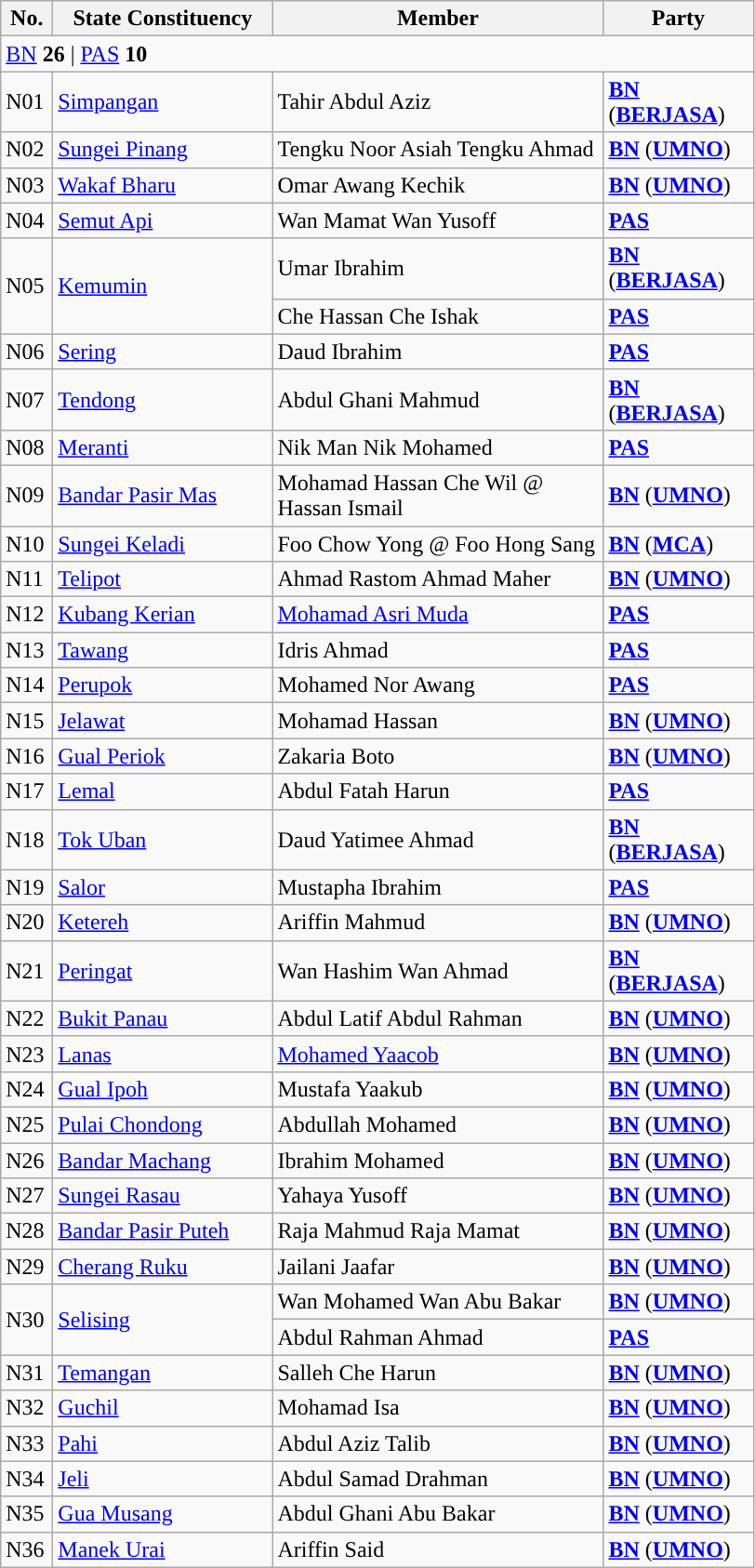<table class="wikitable sortable">
<tr>
<th style="width:30px;">No.</th>
<th style="width:150px;">State Constituency</th>
<th style="width:230px;">Member</th>
<th style="width:100px;">Party</th>
</tr>
<tr>
<td colspan="4"><a href='#'>BN</a> <strong>26</strong> | <a href='#'>PAS</a> <strong>10</strong></td>
</tr>
<tr>
<td>N01</td>
<td><a href='#'>Simpangan</a></td>
<td>Tahir Abdul Aziz</td>
<td><strong><a href='#'>BN</a></strong> (<strong><a href='#'>BERJASA</a></strong>)</td>
</tr>
<tr>
<td>N02</td>
<td><a href='#'>Sungei Pinang</a></td>
<td>Tengku Noor Asiah Tengku Ahmad</td>
<td><strong><a href='#'>BN</a></strong> (<strong><a href='#'>UMNO</a></strong>)</td>
</tr>
<tr>
<td>N03</td>
<td><a href='#'>Wakaf Bharu</a></td>
<td>Omar Awang Kechik</td>
<td><strong><a href='#'>BN</a></strong> (<strong><a href='#'>UMNO</a></strong>)</td>
</tr>
<tr>
<td>N04</td>
<td><a href='#'>Semut Api</a></td>
<td>Wan Mamat Wan Yusoff</td>
<td><strong><a href='#'>PAS</a></strong></td>
</tr>
<tr>
<td rowspan=2>N05</td>
<td rowspan=2><a href='#'>Kemumin</a></td>
<td>Umar Ibrahim </td>
<td><strong><a href='#'>BN</a></strong> (<strong><a href='#'>BERJASA</a></strong>)</td>
</tr>
<tr>
<td>Che Hassan Che Ishak </td>
<td><strong><a href='#'>PAS</a></strong></td>
</tr>
<tr>
<td>N06</td>
<td><a href='#'>Sering</a></td>
<td>Daud Ibrahim</td>
<td><strong><a href='#'>PAS</a></strong></td>
</tr>
<tr>
<td>N07</td>
<td><a href='#'>Tendong</a></td>
<td>Abdul Ghani Mahmud</td>
<td><strong><a href='#'>BN</a></strong> (<strong><a href='#'>BERJASA</a></strong>)</td>
</tr>
<tr>
<td>N08</td>
<td><a href='#'>Meranti</a></td>
<td>Nik Man Nik Mohamed</td>
<td><strong><a href='#'>PAS</a></strong></td>
</tr>
<tr>
<td>N09</td>
<td><a href='#'>Bandar Pasir Mas</a></td>
<td>Mohamad Hassan Che Wil @ Hassan Ismail</td>
<td><strong><a href='#'>BN</a></strong> (<strong><a href='#'>UMNO</a></strong>)</td>
</tr>
<tr>
<td>N10</td>
<td><a href='#'>Sungei Keladi</a></td>
<td>Foo Chow Yong @ Foo Hong Sang</td>
<td><strong><a href='#'>BN</a></strong> (<strong><a href='#'>MCA</a></strong>)</td>
</tr>
<tr>
<td>N11</td>
<td><a href='#'>Telipot</a></td>
<td>Ahmad Rastom Ahmad Maher</td>
<td><strong><a href='#'>BN</a></strong> (<strong><a href='#'>UMNO</a></strong>)</td>
</tr>
<tr>
<td>N12</td>
<td><a href='#'>Kubang Kerian</a></td>
<td><a href='#'>Mohamad Asri Muda</a></td>
<td><strong><a href='#'>PAS</a></strong></td>
</tr>
<tr>
<td>N13</td>
<td><a href='#'>Tawang</a></td>
<td>Idris Ahmad</td>
<td><strong><a href='#'>PAS</a></strong></td>
</tr>
<tr>
<td>N14</td>
<td><a href='#'>Perupok</a></td>
<td>Mohamed Nor Awang</td>
<td><strong><a href='#'>PAS</a></strong></td>
</tr>
<tr>
<td>N15</td>
<td><a href='#'>Jelawat</a></td>
<td>Mohamad Hassan</td>
<td><strong><a href='#'>BN</a></strong> (<strong><a href='#'>UMNO</a></strong>)</td>
</tr>
<tr>
<td>N16</td>
<td><a href='#'>Gual Periok</a></td>
<td>Zakaria Boto</td>
<td><strong><a href='#'>BN</a></strong> (<strong><a href='#'>UMNO</a></strong>)</td>
</tr>
<tr>
<td>N17</td>
<td><a href='#'>Lemal</a></td>
<td>Abdul Fatah Harun</td>
<td><strong><a href='#'>PAS</a></strong></td>
</tr>
<tr>
<td>N18</td>
<td><a href='#'>Tok Uban</a></td>
<td>Daud Yatimee Ahmad</td>
<td><strong><a href='#'>BN</a></strong> (<strong><a href='#'>BERJASA</a></strong>)</td>
</tr>
<tr>
<td>N19</td>
<td><a href='#'>Salor</a></td>
<td>Mustapha Ibrahim</td>
<td><strong><a href='#'>PAS</a></strong></td>
</tr>
<tr>
<td>N20</td>
<td><a href='#'>Ketereh</a></td>
<td>Ariffin Mahmud</td>
<td><strong><a href='#'>BN</a></strong> (<strong><a href='#'>UMNO</a></strong>)</td>
</tr>
<tr>
<td>N21</td>
<td><a href='#'>Peringat</a></td>
<td>Wan Hashim Wan Ahmad</td>
<td><strong><a href='#'>BN</a></strong> (<strong><a href='#'>BERJASA</a></strong>)</td>
</tr>
<tr>
<td>N22</td>
<td><a href='#'>Bukit Panau</a></td>
<td>Abdul Latif Abdul Rahman</td>
<td><strong><a href='#'>BN</a></strong> (<strong><a href='#'>UMNO</a></strong>)</td>
</tr>
<tr>
<td>N23</td>
<td><a href='#'>Lanas</a></td>
<td><a href='#'>Mohamed Yaacob</a></td>
<td><strong><a href='#'>BN</a></strong> (<strong><a href='#'>UMNO</a></strong>)</td>
</tr>
<tr>
<td>N24</td>
<td><a href='#'>Gual Ipoh</a></td>
<td>Mustafa Yaakub</td>
<td><strong><a href='#'>BN</a></strong> (<strong><a href='#'>UMNO</a></strong>)</td>
</tr>
<tr>
<td>N25</td>
<td><a href='#'>Pulai Chondong</a></td>
<td>Abdullah Mohamed</td>
<td><strong><a href='#'>BN</a></strong> (<strong><a href='#'>UMNO</a></strong>)</td>
</tr>
<tr>
<td>N26</td>
<td><a href='#'>Bandar Machang</a></td>
<td>Ibrahim Mohamed</td>
<td><strong><a href='#'>BN</a></strong> (<strong><a href='#'>UMNO</a></strong>)</td>
</tr>
<tr>
<td>N27</td>
<td><a href='#'>Sungei Rasau</a></td>
<td>Yahaya Yusoff</td>
<td><strong><a href='#'>BN</a></strong> (<strong><a href='#'>UMNO</a></strong>)</td>
</tr>
<tr>
<td>N28</td>
<td><a href='#'>Bandar Pasir Puteh</a></td>
<td>Raja Mahmud Raja Mamat</td>
<td><strong><a href='#'>BN</a></strong> (<strong><a href='#'>UMNO</a></strong>)</td>
</tr>
<tr>
<td>N29</td>
<td><a href='#'>Cherang Ruku</a></td>
<td>Jailani Jaafar</td>
<td><strong><a href='#'>BN</a></strong> (<strong><a href='#'>UMNO</a></strong>)</td>
</tr>
<tr>
<td rowspan=2>N30</td>
<td rowspan=2><a href='#'>Selising</a></td>
<td>Wan Mohamed Wan Abu Bakar </td>
<td><strong><a href='#'>BN</a></strong> (<strong><a href='#'>UMNO</a></strong>)</td>
</tr>
<tr>
<td>Abdul Rahman Ahmad </td>
<td><strong><a href='#'>PAS</a></strong></td>
</tr>
<tr>
<td>N31</td>
<td><a href='#'>Temangan</a></td>
<td>Salleh Che Harun</td>
<td><strong><a href='#'>BN</a></strong> (<strong><a href='#'>UMNO</a></strong>)</td>
</tr>
<tr>
<td>N32</td>
<td><a href='#'>Guchil</a></td>
<td>Mohamad Isa</td>
<td><strong><a href='#'>BN</a></strong> (<strong><a href='#'>UMNO</a></strong>)</td>
</tr>
<tr>
<td>N33</td>
<td><a href='#'>Pahi</a></td>
<td>Abdul Aziz Talib</td>
<td><strong><a href='#'>BN</a></strong> (<strong><a href='#'>UMNO</a></strong>)</td>
</tr>
<tr>
<td>N34</td>
<td><a href='#'>Jeli</a></td>
<td>Abdul Samad Drahman</td>
<td><strong><a href='#'>BN</a></strong> (<strong><a href='#'>UMNO</a></strong>)</td>
</tr>
<tr>
<td>N35</td>
<td><a href='#'>Gua Musang</a></td>
<td>Abdul Ghani Abu Bakar</td>
<td><strong><a href='#'>BN</a></strong> (<strong><a href='#'>UMNO</a></strong>)</td>
</tr>
<tr>
<td>N36</td>
<td><a href='#'>Manek Urai</a></td>
<td>Ariffin Said</td>
<td><strong><a href='#'>BN</a></strong> (<strong><a href='#'>UMNO</a></strong>)</td>
</tr>
</table>
